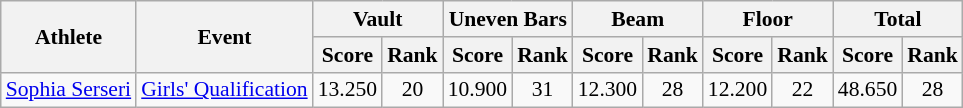<table class="wikitable" border="1" style="font-size:90%">
<tr>
<th rowspan=2>Athlete</th>
<th rowspan=2>Event</th>
<th colspan=2>Vault</th>
<th colspan=2>Uneven Bars</th>
<th colspan=2>Beam</th>
<th colspan=2>Floor</th>
<th colspan=2>Total</th>
</tr>
<tr>
<th>Score</th>
<th>Rank</th>
<th>Score</th>
<th>Rank</th>
<th>Score</th>
<th>Rank</th>
<th>Score</th>
<th>Rank</th>
<th>Score</th>
<th>Rank</th>
</tr>
<tr>
<td><a href='#'>Sophia Serseri</a></td>
<td><a href='#'>Girls' Qualification</a></td>
<td align=center>13.250</td>
<td align=center>20</td>
<td align=center>10.900</td>
<td align=center>31</td>
<td align=center>12.300</td>
<td align=center>28</td>
<td align=center>12.200</td>
<td align=center>22</td>
<td align=center>48.650</td>
<td align=center>28</td>
</tr>
</table>
